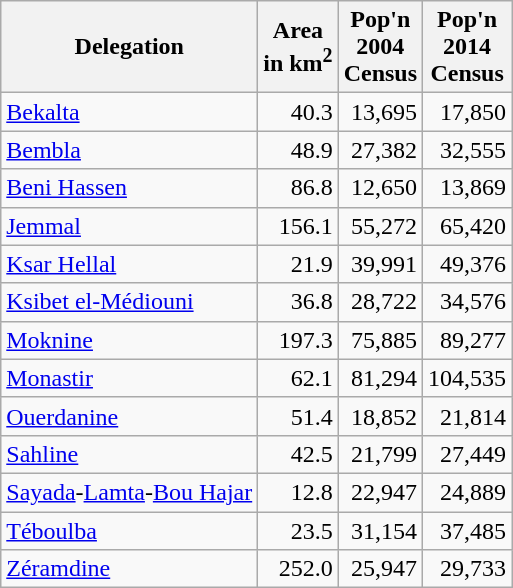<table class="wikitable">
<tr>
<th>Delegation</th>
<th>Area <br>in km<sup>2</sup></th>
<th>Pop'n <br>2004<br>Census</th>
<th>Pop'n <br>2014<br>Census</th>
</tr>
<tr>
<td><a href='#'>Bekalta</a></td>
<td align="right">40.3</td>
<td align="right">13,695</td>
<td align="right">17,850</td>
</tr>
<tr>
<td><a href='#'>Bembla</a></td>
<td align="right">48.9</td>
<td align="right">27,382</td>
<td align="right">32,555</td>
</tr>
<tr>
<td><a href='#'>Beni Hassen</a></td>
<td align="right">86.8</td>
<td align="right">12,650</td>
<td align="right">13,869</td>
</tr>
<tr>
<td><a href='#'>Jemmal</a></td>
<td align="right">156.1</td>
<td align="right">55,272</td>
<td align="right">65,420</td>
</tr>
<tr>
<td><a href='#'>Ksar Hellal</a></td>
<td align="right">21.9</td>
<td align="right">39,991</td>
<td align="right">49,376</td>
</tr>
<tr>
<td><a href='#'>Ksibet el-Médiouni</a></td>
<td align="right">36.8</td>
<td align="right">28,722</td>
<td align="right">34,576</td>
</tr>
<tr>
<td><a href='#'>Moknine</a></td>
<td align="right">197.3</td>
<td align="right">75,885</td>
<td align="right">89,277</td>
</tr>
<tr>
<td><a href='#'>Monastir</a></td>
<td align="right">62.1</td>
<td align="right">81,294</td>
<td align="right">104,535</td>
</tr>
<tr>
<td><a href='#'>Ouerdanine</a></td>
<td align="right">51.4</td>
<td align="right">18,852</td>
<td align="right">21,814</td>
</tr>
<tr>
<td><a href='#'>Sahline</a></td>
<td align="right">42.5</td>
<td align="right">21,799</td>
<td align="right">27,449</td>
</tr>
<tr>
<td><a href='#'>Sayada</a>-<a href='#'>Lamta</a>-<a href='#'>Bou Hajar</a></td>
<td align="right">12.8</td>
<td align="right">22,947</td>
<td align="right">24,889</td>
</tr>
<tr>
<td><a href='#'>Téboulba</a></td>
<td align="right">23.5</td>
<td align="right">31,154</td>
<td align="right">37,485</td>
</tr>
<tr>
<td><a href='#'>Zéramdine</a></td>
<td align="right">252.0</td>
<td align="right">25,947</td>
<td align="right">29,733</td>
</tr>
</table>
